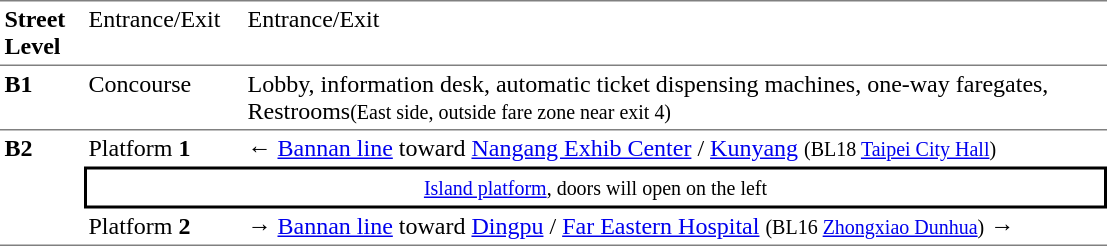<table table border=0 cellspacing=0 cellpadding=3>
<tr>
<td style="border-top:solid 1px gray;border-bottom:solid 1px gray;" width=50 valign=top><strong>Street Level</strong></td>
<td style="border-top:solid 1px gray;border-bottom:solid 1px gray;" width=100 valign=top>Entrance/Exit</td>
<td style="border-top:solid 1px gray;border-bottom:solid 1px gray;" width=480 valign=top>Entrance/Exit</td>
</tr>
<tr>
<td style="border-bottom:solid 1px gray;" width=50 valign=top><strong>B1</strong></td>
<td style="border-bottom:solid 1px gray;" width=100 valign=top>Concourse</td>
<td style="border-bottom:solid 1px gray;" width=570 valign=top>Lobby, information desk, automatic ticket dispensing machines, one-way faregates, Restrooms<small>(East side, outside fare zone near exit 4)</small></td>
</tr>
<tr>
<td style="border-bottom:solid 1px gray;" rowspan=3 valign=top><strong>B2</strong></td>
<td>Platform <span><strong>1</strong></span></td>
<td>←  <a href='#'>Bannan line</a> toward <a href='#'>Nangang Exhib Center</a> / <a href='#'>Kunyang</a> <small>(BL18 <a href='#'>Taipei City Hall</a>)</small></td>
</tr>
<tr>
<td style="border-top:solid 2px black;border-right:solid 2px black;border-left:solid 2px black;border-bottom:solid 2px black;text-align:center;" colspan=2><small><a href='#'>Island platform</a>, doors will open on the left</small></td>
</tr>
<tr>
<td style="border-bottom:solid 1px gray;">Platform <span><strong>2</strong></span></td>
<td style="border-bottom:solid 1px gray;"><span>→</span>  <a href='#'>Bannan line</a> toward <a href='#'>Dingpu</a> / <a href='#'>Far Eastern Hospital</a> <small>(BL16 <a href='#'>Zhongxiao Dunhua</a>)</small> →</td>
</tr>
</table>
